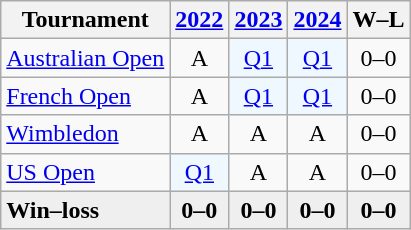<table class="wikitable" style=text-align:center>
<tr>
<th>Tournament</th>
<th><a href='#'>2022</a></th>
<th><a href='#'>2023</a></th>
<th><a href='#'>2024</a></th>
<th>W–L</th>
</tr>
<tr>
<td align=left><a href='#'>Australian Open</a></td>
<td>A</td>
<td bgcolor=#f0f8ff><a href='#'>Q1</a></td>
<td bgcolor=#f0f8ff><a href='#'>Q1</a></td>
<td>0–0</td>
</tr>
<tr>
<td align=left><a href='#'>French Open</a></td>
<td>A</td>
<td bgcolor=#f0f8ff><a href='#'>Q1</a></td>
<td bgcolor=#f0f8ff><a href='#'>Q1</a></td>
<td>0–0</td>
</tr>
<tr>
<td align=left><a href='#'>Wimbledon</a></td>
<td>A</td>
<td>A</td>
<td>A</td>
<td>0–0</td>
</tr>
<tr>
<td align=left><a href='#'>US Open</a></td>
<td bgcolor=#f0f8ff><a href='#'>Q1</a></td>
<td>A</td>
<td>A</td>
<td>0–0</td>
</tr>
<tr style=background:#efefef;font-weight:bold>
<td align=left>Win–loss</td>
<td>0–0</td>
<td>0–0</td>
<td>0–0</td>
<td>0–0</td>
</tr>
</table>
